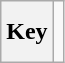<table class="wikitable" style="height:2.6em">
<tr>
<th>Key</th>
<td></td>
</tr>
</table>
